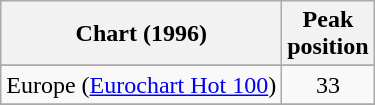<table class="wikitable sortable">
<tr>
<th>Chart (1996)</th>
<th>Peak<br>position</th>
</tr>
<tr>
</tr>
<tr>
<td>Europe (<a href='#'>Eurochart Hot 100</a>)</td>
<td align="center">33</td>
</tr>
<tr>
</tr>
<tr>
</tr>
<tr>
</tr>
<tr>
</tr>
</table>
